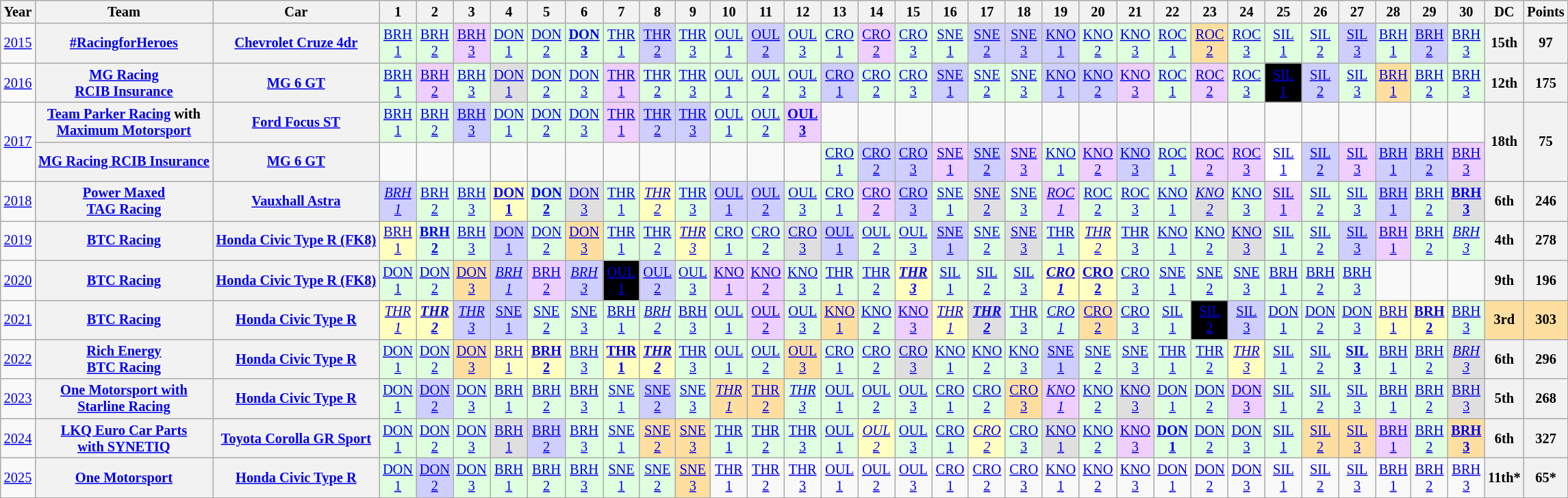<table class="wikitable" style="text-align:center; font-size:85%">
<tr>
<th>Year</th>
<th>Team</th>
<th>Car</th>
<th>1</th>
<th>2</th>
<th>3</th>
<th>4</th>
<th>5</th>
<th>6</th>
<th>7</th>
<th>8</th>
<th>9</th>
<th>10</th>
<th>11</th>
<th>12</th>
<th>13</th>
<th>14</th>
<th>15</th>
<th>16</th>
<th>17</th>
<th>18</th>
<th>19</th>
<th>20</th>
<th>21</th>
<th>22</th>
<th>23</th>
<th>24</th>
<th>25</th>
<th>26</th>
<th>27</th>
<th>28</th>
<th>29</th>
<th>30</th>
<th>DC</th>
<th>Points</th>
</tr>
<tr>
<td><a href='#'>2015</a></td>
<th nowrap><a href='#'>#RacingforHeroes</a></th>
<th nowrap><a href='#'>Chevrolet Cruze 4dr</a></th>
<td style="background:#DFFFDF;"><a href='#'>BRH<br>1</a><br></td>
<td style="background:#DFFFDF;"><a href='#'>BRH<br>2</a><br></td>
<td style="background:#EFCFFF;"><a href='#'>BRH<br>3</a><br></td>
<td style="background:#DFFFDF;"><a href='#'>DON<br>1</a><br></td>
<td style="background:#DFFFDF;"><a href='#'>DON<br>2</a><br></td>
<td style="background:#DFFFDF;"><strong><a href='#'>DON<br>3</a></strong><br></td>
<td style="background:#DFFFDF;"><a href='#'>THR<br>1</a><br></td>
<td style="background:#CFCFFF;"><a href='#'>THR<br>2</a><br></td>
<td style="background:#DFFFDF;"><a href='#'>THR<br>3</a><br></td>
<td style="background:#DFFFDF;"><a href='#'>OUL<br>1</a><br></td>
<td style="background:#CFCFFF;"><a href='#'>OUL<br>2</a><br></td>
<td style="background:#DFFFDF;"><a href='#'>OUL<br>3</a><br></td>
<td style="background:#DFFFDF;"><a href='#'>CRO<br>1</a><br></td>
<td style="background:#EFCFFF;"><a href='#'>CRO<br>2</a><br></td>
<td style="background:#DFFFDF;"><a href='#'>CRO<br>3</a><br></td>
<td style="background:#DFFFDF;"><a href='#'>SNE<br>1</a><br></td>
<td style="background:#CFCFFF;"><a href='#'>SNE<br>2</a><br></td>
<td style="background:#CFCFFF;"><a href='#'>SNE<br>3</a><br></td>
<td style="background:#CFCFFF;"><a href='#'>KNO<br>1</a><br></td>
<td style="background:#DFFFDF;"><a href='#'>KNO<br>2</a><br></td>
<td style="background:#DFFFDF;"><a href='#'>KNO<br>3</a><br></td>
<td style="background:#DFFFDF;"><a href='#'>ROC<br>1</a><br></td>
<td style="background:#FFDF9F;"><a href='#'>ROC<br>2</a><br></td>
<td style="background:#DFFFDF;"><a href='#'>ROC<br>3</a><br></td>
<td style="background:#DFFFDF;"><a href='#'>SIL<br>1</a><br></td>
<td style="background:#DFFFDF;"><a href='#'>SIL<br>2</a><br></td>
<td style="background:#CFCFFF;"><a href='#'>SIL<br>3</a><br></td>
<td style="background:#DFFFDF;"><a href='#'>BRH<br>1</a><br></td>
<td style="background:#CFCFFF;"><a href='#'>BRH<br>2</a><br></td>
<td style="background:#DFFFDF;"><a href='#'>BRH<br>3</a><br></td>
<th>15th</th>
<th>97</th>
</tr>
<tr>
<td><a href='#'>2016</a></td>
<th nowrap><a href='#'>MG Racing<br>RCIB Insurance</a></th>
<th nowrap><a href='#'>MG 6 GT</a></th>
<td style="background:#DFFFDF;"><a href='#'>BRH<br>1</a><br></td>
<td style="background:#EFCFFF;"><a href='#'>BRH<br>2</a><br></td>
<td style="background:#DFFFDF;"><a href='#'>BRH<br>3</a><br></td>
<td style="background:#DFDFDF;"><a href='#'>DON<br>1</a><br></td>
<td style="background:#DFFFDF;"><a href='#'>DON<br>2</a><br></td>
<td style="background:#DFFFDF;"><a href='#'>DON<br>3</a><br></td>
<td style="background:#EFCFFF;"><a href='#'>THR<br>1</a><br></td>
<td style="background:#DFFFDF;"><a href='#'>THR<br>2</a><br></td>
<td style="background:#DFFFDF;"><a href='#'>THR<br>3</a><br></td>
<td style="background:#DFFFDF;"><a href='#'>OUL<br>1</a><br></td>
<td style="background:#DFFFDF;"><a href='#'>OUL<br>2</a><br></td>
<td style="background:#DFFFDF;"><a href='#'>OUL<br>3</a><br></td>
<td style="background:#CFCFFF;"><a href='#'>CRO<br>1</a><br></td>
<td style="background:#DFFFDF;"><a href='#'>CRO<br>2</a><br></td>
<td style="background:#DFFFDF;"><a href='#'>CRO<br>3</a><br></td>
<td style="background:#CFCFFF;"><a href='#'>SNE<br>1</a><br></td>
<td style="background:#DFFFDF;"><a href='#'>SNE<br>2</a><br></td>
<td style="background:#DFFFDF;"><a href='#'>SNE<br>3</a><br></td>
<td style="background:#CFCFFF;"><a href='#'>KNO<br>1</a><br></td>
<td style="background:#CFCFFF;"><a href='#'>KNO<br>2</a><br></td>
<td style="background:#EFCFFF;"><a href='#'>KNO<br>3</a><br></td>
<td style="background:#DFFFDF;"><a href='#'>ROC<br>1</a><br></td>
<td style="background:#EFCFFF;"><a href='#'>ROC<br>2</a><br></td>
<td style="background:#DFFFDF;"><a href='#'>ROC<br>3</a><br></td>
<td style="background:#000000; color:white"><a href='#'><span>SIL<br>1</span></a><br></td>
<td style="background:#CFCFFF;"><a href='#'>SIL<br>2</a><br></td>
<td style="background:#DFFFDF;"><a href='#'>SIL<br>3</a><br></td>
<td style="background:#FFDF9F;"><a href='#'>BRH<br>1</a><br></td>
<td style="background:#DFFFDF;"><a href='#'>BRH<br>2</a><br></td>
<td style="background:#DFFFDF;"><a href='#'>BRH<br>3</a><br></td>
<th>12th</th>
<th>175</th>
</tr>
<tr>
<td rowspan=2><a href='#'>2017</a></td>
<th nowrap><a href='#'>Team Parker Racing</a> with<br><a href='#'>Maximum Motorsport</a></th>
<th nowrap><a href='#'>Ford Focus ST</a></th>
<td style="background:#DFFFDF;"><a href='#'>BRH<br>1</a><br></td>
<td style="background:#DFFFDF;"><a href='#'>BRH<br>2</a><br></td>
<td style="background:#CFCFFF;"><a href='#'>BRH<br>3</a><br></td>
<td style="background:#DFFFDF;"><a href='#'>DON<br>1</a><br></td>
<td style="background:#DFFFDF;"><a href='#'>DON<br>2</a><br></td>
<td style="background:#DFFFDF;"><a href='#'>DON<br>3</a><br></td>
<td style="background:#EFCFFF;"><a href='#'>THR<br>1</a><br></td>
<td style="background:#CFCFFF;"><a href='#'>THR<br>2</a><br></td>
<td style="background:#CFCFFF;"><a href='#'>THR<br>3</a><br></td>
<td style="background:#DFFFDF;"><a href='#'>OUL<br>1</a><br></td>
<td style="background:#DFFFDF;"><a href='#'>OUL<br>2</a><br></td>
<td style="background:#EFCFFF;"><strong><a href='#'>OUL<br>3</a></strong><br></td>
<td></td>
<td></td>
<td></td>
<td></td>
<td></td>
<td></td>
<td></td>
<td></td>
<td></td>
<td></td>
<td></td>
<td></td>
<td></td>
<td></td>
<td></td>
<td></td>
<td></td>
<td></td>
<th rowspan=2>18th</th>
<th rowspan=2>75</th>
</tr>
<tr>
<th nowrap><a href='#'>MG Racing RCIB Insurance</a></th>
<th nowrap><a href='#'>MG 6 GT</a></th>
<td></td>
<td></td>
<td></td>
<td></td>
<td></td>
<td></td>
<td></td>
<td></td>
<td></td>
<td></td>
<td></td>
<td></td>
<td style="background:#DFFFDF;"><a href='#'>CRO<br>1</a><br></td>
<td style="background:#CFCFFF;"><a href='#'>CRO<br>2</a><br></td>
<td style="background:#CFCFFF;"><a href='#'>CRO<br>3</a><br></td>
<td style="background:#EFCFFF;"><a href='#'>SNE<br>1</a><br></td>
<td style="background:#CFCFFF;"><a href='#'>SNE<br>2</a><br></td>
<td style="background:#EFCFFF;"><a href='#'>SNE<br>3</a><br></td>
<td style="background:#DFFFDF;"><a href='#'>KNO<br>1</a><br></td>
<td style="background:#EFCFFF;"><a href='#'>KNO<br>2</a><br></td>
<td style="background:#CFCFFF;"><a href='#'>KNO<br>3</a><br></td>
<td style="background:#DFFFDF;"><a href='#'>ROC<br>1</a><br></td>
<td style="background:#EFCFFF;"><a href='#'>ROC<br>2</a><br></td>
<td style="background:#EFCFFF;"><a href='#'>ROC<br>3</a><br></td>
<td style="background:#FFFFFF;"><a href='#'>SIL<br>1</a><br></td>
<td style="background:#CFCFFF;"><a href='#'>SIL<br>2</a><br></td>
<td style="background:#EFCFFF;"><a href='#'>SIL<br>3</a><br></td>
<td style="background:#CFCFFF;"><a href='#'>BRH<br>1</a><br></td>
<td style="background:#CFCFFF;"><a href='#'>BRH<br>2</a><br></td>
<td style="background:#EFCFFF;"><a href='#'>BRH<br>3</a><br></td>
</tr>
<tr>
<td><a href='#'>2018</a></td>
<th nowrap><a href='#'>Power Maxed<br>TAG Racing</a></th>
<th nowrap><a href='#'>Vauxhall Astra</a></th>
<td style="background:#CFCFFF;"><em><a href='#'>BRH<br>1</a></em><br></td>
<td style="background:#DFFFDF;"><a href='#'>BRH<br>2</a><br></td>
<td style="background:#DFFFDF;"><a href='#'>BRH<br>3</a><br></td>
<td style="background:#FFFFBF;"><strong><a href='#'>DON<br>1</a></strong><br></td>
<td style="background:#DFFFDF;"><strong><a href='#'>DON<br>2</a></strong><br></td>
<td style="background:#DFDFDF;"><a href='#'>DON<br>3</a><br></td>
<td style="background:#DFFFDF;"><a href='#'>THR<br>1</a><br></td>
<td style="background:#FFFFBF;"><em><a href='#'>THR<br>2</a></em><br></td>
<td style="background:#DFFFDF;"><a href='#'>THR<br>3</a><br></td>
<td style="background:#CFCFFF;"><a href='#'>OUL<br>1</a><br></td>
<td style="background:#CFCFFF;"><a href='#'>OUL<br>2</a><br></td>
<td style="background:#DFFFDF;"><a href='#'>OUL<br>3</a><br></td>
<td style="background:#DFFFDF;"><a href='#'>CRO<br>1</a><br></td>
<td style="background:#EFCFFF;"><a href='#'>CRO<br>2</a><br></td>
<td style="background:#CFCFFF;"><a href='#'>CRO<br>3</a><br></td>
<td style="background:#DFFFDF;"><a href='#'>SNE<br>1</a><br></td>
<td style="background:#DFDFDF;"><a href='#'>SNE<br>2</a><br></td>
<td style="background:#DFFFDF;"><a href='#'>SNE<br>3</a><br></td>
<td style="background:#EFCFFF;"><em><a href='#'>ROC<br>1</a></em><br></td>
<td style="background:#DFFFDF;"><a href='#'>ROC<br>2</a><br></td>
<td style="background:#DFFFDF;"><a href='#'>ROC<br>3</a><br></td>
<td style="background:#DFFFDF;"><a href='#'>KNO<br>1</a><br></td>
<td style="background:#DFDFDF;"><em><a href='#'>KNO<br>2</a></em><br></td>
<td style="background:#DFFFDF;"><a href='#'>KNO<br>3</a><br></td>
<td style="background:#EFCFFF;"><a href='#'>SIL<br>1</a><br></td>
<td style="background:#DFFFDF;"><a href='#'>SIL<br>2</a><br></td>
<td style="background:#DFFFDF;"><a href='#'>SIL<br>3</a><br></td>
<td style="background:#CFCFFF;"><a href='#'>BRH<br>1</a><br></td>
<td style="background:#DFFFDF;"><a href='#'>BRH<br>2</a><br></td>
<td style="background:#DFDFDF;"><strong><a href='#'>BRH<br>3</a></strong><br></td>
<th>6th</th>
<th>246</th>
</tr>
<tr>
<td><a href='#'>2019</a></td>
<th nowrap><a href='#'>BTC Racing</a></th>
<th nowrap><a href='#'>Honda Civic Type R (FK8)</a></th>
<td style="background:#FFFFBF;"><a href='#'>BRH<br>1</a><br></td>
<td style="background:#DFFFDF;"><strong><a href='#'>BRH<br>2</a></strong><br></td>
<td style="background:#DFFFDF;"><a href='#'>BRH<br>3</a><br></td>
<td style="background:#CFCFFF;"><a href='#'>DON<br>1</a><br></td>
<td style="background:#DFFFDF;"><a href='#'>DON<br>2</a><br></td>
<td style="background:#FFDF9F;"><a href='#'>DON<br>3</a><br></td>
<td style="background:#DFFFDF;"><a href='#'>THR<br>1</a><br></td>
<td style="background:#DFFFDF;"><a href='#'>THR<br>2</a><br></td>
<td style="background:#FFFFBF;"><em><a href='#'>THR<br>3</a></em><br></td>
<td style="background:#DFFFDF;"><a href='#'>CRO<br>1</a><br></td>
<td style="background:#DFFFDF;"><a href='#'>CRO<br>2</a><br></td>
<td style="background:#DFDFDF;"><a href='#'>CRO<br>3</a><br></td>
<td style="background:#CFCFFF;"><a href='#'>OUL<br>1</a><br></td>
<td style="background:#DFFFDF;"><a href='#'>OUL<br>2</a><br></td>
<td style="background:#DFFFDF;"><a href='#'>OUL<br>3</a><br></td>
<td style="background:#CFCFFF;"><a href='#'>SNE<br>1</a><br></td>
<td style="background:#DFFFDF;"><a href='#'>SNE<br>2</a><br></td>
<td style="background:#DFDFDF;"><a href='#'>SNE<br>3</a><br></td>
<td style="background:#DFFFDF;"><a href='#'>THR<br>1</a><br></td>
<td style="background:#FFFFBF;"><em><a href='#'>THR<br>2</a></em><br></td>
<td style="background:#DFFFDF;"><a href='#'>THR<br>3</a><br></td>
<td style="background:#DFFFDF;"><a href='#'>KNO<br>1</a><br></td>
<td style="background:#DFFFDF;"><a href='#'>KNO<br>2</a><br></td>
<td style="background:#DFDFDF;"><a href='#'>KNO<br>3</a><br></td>
<td style="background:#DFFFDF;"><a href='#'>SIL<br>1</a><br></td>
<td style="background:#DFFFDF;"><a href='#'>SIL<br>2</a><br></td>
<td style="background:#CFCFFF;"><a href='#'>SIL<br>3</a><br></td>
<td style="background:#EFCFFF;"><a href='#'>BRH<br>1</a><br></td>
<td style="background:#DFFFDF;"><a href='#'>BRH<br>2</a><br></td>
<td style="background:#DFFFDF;"><em><a href='#'>BRH<br>3</a></em><br></td>
<th>4th</th>
<th>278</th>
</tr>
<tr>
<td><a href='#'>2020</a></td>
<th nowrap><a href='#'>BTC Racing</a></th>
<th nowrap><a href='#'>Honda Civic Type R (FK8)</a></th>
<td style="background:#DFFFDF;"><a href='#'>DON<br>1</a><br></td>
<td style="background:#DFFFDF;"><a href='#'>DON<br>2</a><br></td>
<td style="background:#FFDF9F;"><a href='#'>DON<br>3</a><br></td>
<td style="background:#CFCFFF;"><em><a href='#'>BRH<br>1</a></em><br></td>
<td style="background:#EFCFFF;"><a href='#'>BRH<br>2</a><br></td>
<td style="background:#CFCFFF;"><em><a href='#'>BRH<br>3</a></em><br></td>
<td style="background:#000000; color:white"><a href='#'><span>OUL<br>1</span></a><br></td>
<td style="background:#CFCFFF;"><a href='#'>OUL<br>2</a><br></td>
<td style="background:#DFFFDF;"><a href='#'>OUL<br>3</a><br></td>
<td style="background:#EFCFFF;"><a href='#'>KNO<br>1</a><br></td>
<td style="background:#EFCFFF;"><a href='#'>KNO<br>2</a><br></td>
<td style="background:#DFFFDF;"><a href='#'>KNO<br>3</a><br></td>
<td style="background:#DFFFDF;"><a href='#'>THR<br>1</a><br></td>
<td style="background:#DFFFDF;"><a href='#'>THR<br>2</a><br></td>
<td style="background:#FFFFBF;"><strong><em><a href='#'>THR<br>3</a></em></strong><br></td>
<td style="background:#DFFFDF;"><a href='#'>SIL<br>1</a><br></td>
<td style="background:#DFFFDF;"><a href='#'>SIL<br>2</a><br></td>
<td style="background:#DFFFDF;"><a href='#'>SIL<br>3</a><br></td>
<td style="background:#FFFFBF;"><strong><em><a href='#'>CRO<br>1</a></em></strong><br></td>
<td style="background:#FFFFBF;"><strong><a href='#'>CRO<br>2</a></strong><br></td>
<td style="background:#DFFFDF;"><a href='#'>CRO<br>3</a><br></td>
<td style="background:#DFFFDF;"><a href='#'>SNE<br>1</a><br></td>
<td style="background:#DFFFDF;"><a href='#'>SNE<br>2</a><br></td>
<td style="background:#DFFFDF;"><a href='#'>SNE<br>3</a><br></td>
<td style="background:#DFFFDF;"><a href='#'>BRH<br>1</a><br></td>
<td style="background:#DFFFDF;"><a href='#'>BRH<br>2</a><br></td>
<td style="background:#DFFFDF;"><a href='#'>BRH<br>3</a><br></td>
<td></td>
<td></td>
<td></td>
<th>9th</th>
<th>196</th>
</tr>
<tr>
<td><a href='#'>2021</a></td>
<th nowrap><a href='#'>BTC Racing</a></th>
<th nowrap><a href='#'>Honda Civic Type R</a></th>
<td style="background:#FFFFBF;"><em><a href='#'>THR<br>1</a></em><br></td>
<td style="background:#FFFFBF;"><strong><em><a href='#'>THR<br>2</a></em></strong><br></td>
<td style="background:#CFCFFF;"><em><a href='#'>THR<br>3</a></em><br></td>
<td style="background:#CFCFFF;"><a href='#'>SNE<br>1</a><br></td>
<td style="background:#DFFFDF;"><a href='#'>SNE<br>2</a><br></td>
<td style="background:#DFFFDF;"><a href='#'>SNE<br>3</a><br></td>
<td style="background:#DFFFDF;"><a href='#'>BRH<br>1</a><br></td>
<td style="background:#DFFFDF;"><em><a href='#'>BRH<br>2</a></em><br></td>
<td style="background:#DFFFDF;"><a href='#'>BRH<br>3</a><br></td>
<td style="background:#DFFFDF;"><a href='#'>OUL<br>1</a><br></td>
<td style="background:#EFCFFF;"><a href='#'>OUL<br>2</a><br></td>
<td style="background:#DFFFDF;"><a href='#'>OUL<br>3</a><br></td>
<td style="background:#FFDF9F;"><a href='#'>KNO<br>1</a><br></td>
<td style="background:#DFFFDF;"><a href='#'>KNO<br>2</a><br></td>
<td style="background:#EFCFFF;"><a href='#'>KNO<br>3</a><br></td>
<td style="background:#FFFFBF;"><em><a href='#'>THR<br>1</a></em><br></td>
<td style="background:#DFDFDF;"><strong><em><a href='#'>THR<br>2</a></em></strong><br></td>
<td style="background:#DFFFDF;"><a href='#'>THR<br>3</a><br></td>
<td style="background:#DFFFDF;"><em><a href='#'>CRO<br>1</a></em><br></td>
<td style="background:#FFDF9F;"><a href='#'>CRO<br>2</a><br></td>
<td style="background:#DFFFDF;"><a href='#'>CRO<br>3</a><br></td>
<td style="background:#DFFFDF;"><a href='#'>SIL<br>1</a><br></td>
<td style="background:#000000; color:white"><a href='#'><span>SIL<br>2</span></a><br></td>
<td style="background:#CFCFFF;"><a href='#'>SIL<br>3</a><br></td>
<td style="background:#DFFFDF;"><a href='#'>DON<br>1</a><br></td>
<td style="background:#DFFFDF;"><a href='#'>DON<br>2</a><br></td>
<td style="background:#DFFFDF;"><a href='#'>DON<br>3</a><br></td>
<td style="background:#FFFFBF;"><a href='#'>BRH<br>1</a><br></td>
<td style="background:#FFFFBF;"><strong><a href='#'>BRH<br>2</a></strong><br></td>
<td style="background:#DFFFDF;"><a href='#'>BRH<br>3</a><br></td>
<th style="background:#FFDF9F;">3rd</th>
<th style="background:#FFDF9F;">303</th>
</tr>
<tr>
<td><a href='#'>2022</a></td>
<th nowrap><a href='#'>Rich Energy<br>BTC Racing</a></th>
<th nowrap><a href='#'>Honda Civic Type R</a></th>
<td style="background:#DFFFDF;"><a href='#'>DON<br>1</a><br></td>
<td style="background:#DFFFDF;"><a href='#'>DON<br>2</a><br></td>
<td style="background:#FFDF9F;"><a href='#'>DON<br>3</a><br></td>
<td style="background:#FFFFBF;"><a href='#'>BRH<br>1</a><br></td>
<td style="background:#FFFFBF;"><strong><a href='#'>BRH<br>2</a></strong><br></td>
<td style="background:#DFFFDF;"><a href='#'>BRH<br>3</a><br></td>
<td style="background:#FFFFBF;"><strong><a href='#'>THR<br>1</a></strong><br></td>
<td style="background:#FFFFBF;"><strong><em><a href='#'>THR<br>2</a></em></strong><br></td>
<td style="background:#DFFFDF;"><a href='#'>THR<br>3</a><br></td>
<td style="background:#DFFFDF;"><a href='#'>OUL<br>1</a><br></td>
<td style="background:#DFFFDF;"><a href='#'>OUL<br>2</a><br></td>
<td style="background:#FFDF9F;"><a href='#'>OUL<br>3</a><br></td>
<td style="background:#DFFFDF;"><a href='#'>CRO<br>1</a><br></td>
<td style="background:#DFFFDF;"><a href='#'>CRO<br>2</a><br></td>
<td style="background:#DFDFDF;"><a href='#'>CRO<br>3</a><br></td>
<td style="background:#DFFFDF;"><a href='#'>KNO<br>1</a><br></td>
<td style="background:#DFFFDF;"><a href='#'>KNO<br>2</a><br></td>
<td style="background:#DFFFDF;"><a href='#'>KNO<br>3</a><br></td>
<td style="background:#CFCFFF;"><a href='#'>SNE<br>1</a><br></td>
<td style="background:#DFFFDF;"><a href='#'>SNE<br>2</a><br></td>
<td style="background:#DFFFDF;"><a href='#'>SNE<br>3</a><br></td>
<td style="background:#DFFFDF;"><a href='#'>THR<br>1</a><br></td>
<td style="background:#DFFFDF;"><a href='#'>THR<br>2</a><br></td>
<td style="background:#FFFFBF;"><em><a href='#'>THR<br>3</a></em><br></td>
<td style="background:#DFFFDF;"><a href='#'>SIL<br>1</a><br></td>
<td style="background:#DFFFDF;"><a href='#'>SIL<br>2</a><br></td>
<td style="background:#DFFFDF;"><strong><a href='#'>SIL<br>3</a></strong><br></td>
<td style="background:#DFFFDF;"><a href='#'>BRH<br>1</a><br></td>
<td style="background:#DFFFDF;"><a href='#'>BRH<br>2</a><br></td>
<td style="background:#DFDFDF;"><em><a href='#'>BRH<br>3</a></em><br></td>
<th>6th</th>
<th>296</th>
</tr>
<tr>
<td><a href='#'>2023</a></td>
<th nowrap><a href='#'>One Motorsport with<br>Starline Racing</a></th>
<th nowrap><a href='#'>Honda Civic Type R</a></th>
<td style="background:#DFFFDF;"><a href='#'>DON<br>1</a><br></td>
<td style="background:#CFCFFF;"><a href='#'>DON<br>2</a><br></td>
<td style="background:#DFFFDF;"><a href='#'>DON<br>3</a><br></td>
<td style="background:#DFFFDF;"><a href='#'>BRH<br>1</a><br></td>
<td style="background:#DFFFDF;"><a href='#'>BRH<br>2</a><br></td>
<td style="background:#DFFFDF;"><a href='#'>BRH<br>3</a><br></td>
<td style="background:#DFFFDF;"><a href='#'>SNE<br>1</a><br></td>
<td style="background:#CFCFFF;"><a href='#'>SNE<br>2</a><br></td>
<td style="background:#DFFFDF;"><a href='#'>SNE<br>3</a><br></td>
<td style="background:#FFDF9F;"><em><a href='#'>THR<br>1</a></em><br></td>
<td style="background:#FFDF9F;"><a href='#'>THR<br>2</a><br></td>
<td style="background:#DFFFDF;"><em><a href='#'>THR<br>3</a></em><br></td>
<td style="background:#DFFFDF;"><a href='#'>OUL<br>1</a><br></td>
<td style="background:#DFFFDF;"><a href='#'>OUL<br>2</a><br></td>
<td style="background:#DFFFDF;"><a href='#'>OUL<br>3</a><br></td>
<td style="background:#DFFFDF;"><a href='#'>CRO<br>1</a><br></td>
<td style="background:#DFFFDF;"><a href='#'>CRO<br>2</a><br></td>
<td style="background:#FFDF9F;"><a href='#'>CRO<br>3</a><br></td>
<td style="background:#EFCFFF;"><em><a href='#'>KNO<br>1</a></em><br></td>
<td style="background:#DFFFDF;"><a href='#'>KNO<br>2</a><br></td>
<td style="background:#DFDFDF;"><a href='#'>KNO<br>3</a><br></td>
<td style="background:#DFFFDF;"><a href='#'>DON<br>1</a><br></td>
<td style="background:#DFFFDF;"><a href='#'>DON<br>2</a><br></td>
<td style="background:#EFCFFF;"><a href='#'>DON<br>3</a><br></td>
<td style="background:#DFFFDF;"><a href='#'>SIL<br>1</a><br></td>
<td style="background:#DFFFDF;"><a href='#'>SIL<br>2</a><br></td>
<td style="background:#DFFFDF;"><a href='#'>SIL<br>3</a><br></td>
<td style="background:#DFFFDF;"><a href='#'>BRH<br>1</a><br></td>
<td style="background:#DFFFDF;"><a href='#'>BRH<br>2</a><br></td>
<td style="background:#DFDFDF;"><a href='#'>BRH<br>3</a><br></td>
<th>5th</th>
<th>268</th>
</tr>
<tr>
<td><a href='#'>2024</a></td>
<th nowrap><a href='#'>LKQ Euro Car Parts<br>with SYNETIQ</a></th>
<th nowrap><a href='#'>Toyota Corolla GR Sport</a></th>
<td style="background:#DFFFDF;"><a href='#'>DON<br>1</a><br></td>
<td style="background:#DFFFDF;"><a href='#'>DON<br>2</a><br></td>
<td style="background:#DFFFDF;"><a href='#'>DON<br>3</a><br></td>
<td style="background:#DFDFDF;"><a href='#'>BRH<br>1</a><br></td>
<td style="background:#CFCFFF;"><a href='#'>BRH<br>2</a><br></td>
<td style="background:#DFFFDF;"><a href='#'>BRH<br>3</a><br></td>
<td style="background:#DFFFDF;"><a href='#'>SNE<br>1</a><br></td>
<td style="background:#FFDF9F;"><a href='#'>SNE<br>2</a><br></td>
<td style="background:#FFDF9F;"><a href='#'>SNE<br>3</a><br></td>
<td style="background:#DFFFDF;"><a href='#'>THR<br>1</a><br></td>
<td style="background:#DFFFDF;"><a href='#'>THR<br>2</a><br></td>
<td style="background:#DFFFDF;"><a href='#'>THR<br>3</a><br></td>
<td style="background:#DFFFDF;"><a href='#'>OUL<br>1</a><br></td>
<td style="background:#FFFFBF;"><em><a href='#'>OUL<br>2</a></em><br></td>
<td style="background:#DFFFDF;"><a href='#'>OUL<br>3</a><br></td>
<td style="background:#DFFFDF;"><a href='#'>CRO<br>1</a><br></td>
<td style="background:#FFFFBF;"><em><a href='#'>CRO<br>2</a></em><br></td>
<td style="background:#DFFFDF;"><a href='#'>CRO<br>3</a><br></td>
<td style="background:#DFDFDF;"><a href='#'>KNO<br>1</a><br></td>
<td style="background:#DFFFDF;"><a href='#'>KNO<br>2</a><br></td>
<td style="background:#EFCFFF;"><a href='#'>KNO<br>3</a><br></td>
<td style="background:#DFFFDF;"><strong><a href='#'>DON<br>1</a></strong><br></td>
<td style="background:#DFFFDF;"><a href='#'>DON<br>2</a><br></td>
<td style="background:#DFFFDF;"><a href='#'>DON<br>3</a><br></td>
<td style="background:#DFFFDF;"><a href='#'>SIL<br>1</a><br></td>
<td style="background:#FFDF9F;"><a href='#'>SIL<br>2</a><br></td>
<td style="background:#FFDF9F;"><a href='#'>SIL<br>3</a><br></td>
<td style="background:#EFCFFF;"><a href='#'>BRH<br>1</a><br></td>
<td style="background:#DFFFDF;"><a href='#'>BRH<br>2</a><br></td>
<td style="background:#FFDF9F;"><strong><a href='#'>BRH<br>3</a></strong><br></td>
<th>6th</th>
<th>327</th>
</tr>
<tr>
<td><a href='#'>2025</a></td>
<th><a href='#'>One Motorsport</a></th>
<th><a href='#'>Honda Civic Type R</a></th>
<td style="background:#DFFFDF;"><a href='#'>DON<br>1</a><br></td>
<td style="background:#CFCFFF;"><a href='#'>DON<br>2</a><br></td>
<td style="background:#DFFFDF;"><a href='#'>DON<br>3</a><br></td>
<td style="background:#DFFFDF;"><a href='#'>BRH<br>1</a><br></td>
<td style="background:#DFFFDF;"><a href='#'>BRH<br>2</a><br></td>
<td style="background:#DFFFDF;"><a href='#'>BRH<br>3</a><br></td>
<td style="background:#DFFFDF;"><a href='#'>SNE<br>1</a><br></td>
<td style="background:#DFFFDF;"><a href='#'>SNE<br>2</a><br></td>
<td style="background:#FFDF9F;"><a href='#'>SNE<br>3</a><br></td>
<td style="background:#;"><a href='#'>THR<br>1</a><br></td>
<td style="background:#;"><a href='#'>THR<br>2</a><br></td>
<td style="background:#;"><a href='#'>THR<br>3</a><br></td>
<td style="background:#;"><a href='#'>OUL<br>1</a><br></td>
<td style="background:#;"><a href='#'>OUL<br>2</a><br></td>
<td style="background:#;"><a href='#'>OUL<br>3</a><br></td>
<td style="background:#;"><a href='#'>CRO<br>1</a><br></td>
<td style="background:#;"><a href='#'>CRO<br>2</a><br></td>
<td style="background:#;"><a href='#'>CRO<br>3</a><br></td>
<td style="background:#;"><a href='#'>KNO<br>1</a><br></td>
<td style="background:#;"><a href='#'>KNO<br>2</a><br></td>
<td style="background:#;"><a href='#'>KNO<br>3</a><br></td>
<td style="background:#;"><a href='#'>DON<br>1</a><br></td>
<td style="background:#;"><a href='#'>DON<br>2</a><br></td>
<td style="background:#;"><a href='#'>DON<br>3</a><br></td>
<td style="background:#;"><a href='#'>SIL<br>1</a><br></td>
<td style="background:#;"><a href='#'>SIL<br>2</a><br></td>
<td style="background:#;"><a href='#'>SIL<br>3</a><br></td>
<td style="background:#;"><a href='#'>BRH<br>1</a><br></td>
<td style="background:#;"><a href='#'>BRH<br>2</a><br></td>
<td style="background:#;"><a href='#'>BRH<br>3</a><br></td>
<th>11th*</th>
<th>65*</th>
</tr>
</table>
